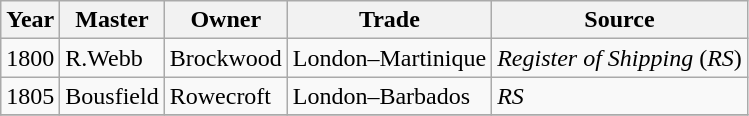<table class="sortable wikitable">
<tr>
<th>Year</th>
<th>Master</th>
<th>Owner</th>
<th>Trade</th>
<th>Source</th>
</tr>
<tr>
<td>1800</td>
<td>R.Webb</td>
<td>Brockwood</td>
<td>London–Martinique</td>
<td><em>Register of Shipping</em> (<em>RS</em>)</td>
</tr>
<tr>
<td>1805</td>
<td>Bousfield</td>
<td>Rowecroft</td>
<td>London–Barbados</td>
<td><em>RS</em></td>
</tr>
<tr>
</tr>
</table>
